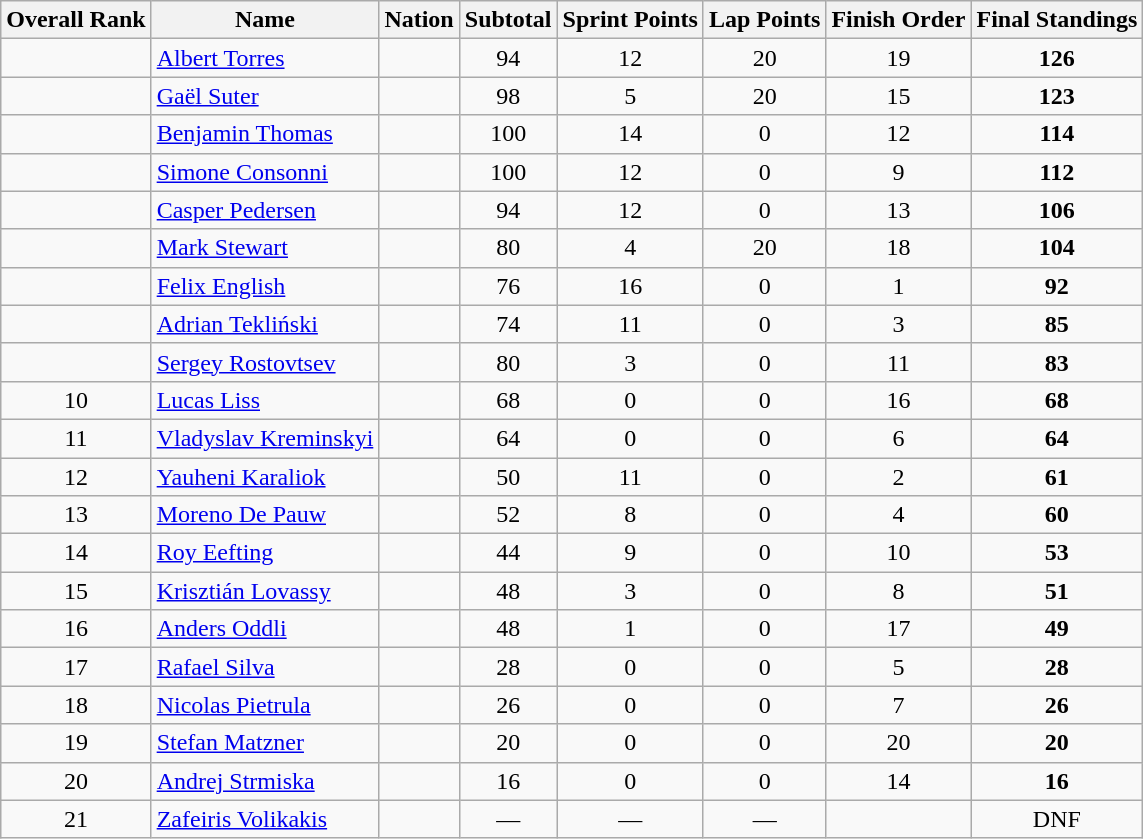<table class="wikitable sortable" style="text-align:center">
<tr>
<th>Overall Rank</th>
<th>Name</th>
<th>Nation</th>
<th>Subtotal</th>
<th>Sprint Points</th>
<th>Lap Points</th>
<th>Finish Order</th>
<th>Final Standings</th>
</tr>
<tr>
<td></td>
<td align=left><a href='#'>Albert Torres</a></td>
<td align=left></td>
<td>94</td>
<td>12</td>
<td>20</td>
<td>19</td>
<td><strong>126</strong></td>
</tr>
<tr>
<td></td>
<td align=left><a href='#'>Gaël Suter</a></td>
<td align=left></td>
<td>98</td>
<td>5</td>
<td>20</td>
<td>15</td>
<td><strong>123</strong></td>
</tr>
<tr>
<td></td>
<td align=left><a href='#'>Benjamin Thomas</a></td>
<td align=left></td>
<td>100</td>
<td>14</td>
<td>0</td>
<td>12</td>
<td><strong>114</strong></td>
</tr>
<tr>
<td></td>
<td align=left><a href='#'>Simone Consonni</a></td>
<td align=left></td>
<td>100</td>
<td>12</td>
<td>0</td>
<td>9</td>
<td><strong>112</strong></td>
</tr>
<tr>
<td></td>
<td align=left><a href='#'>Casper Pedersen</a></td>
<td align=left></td>
<td>94</td>
<td>12</td>
<td>0</td>
<td>13</td>
<td><strong>106</strong></td>
</tr>
<tr>
<td></td>
<td align=left><a href='#'>Mark Stewart</a></td>
<td align=left></td>
<td>80</td>
<td>4</td>
<td>20</td>
<td>18</td>
<td><strong>104</strong></td>
</tr>
<tr>
<td></td>
<td align=left><a href='#'>Felix English</a></td>
<td align=left></td>
<td>76</td>
<td>16</td>
<td>0</td>
<td>1</td>
<td><strong>92</strong></td>
</tr>
<tr>
<td></td>
<td align=left><a href='#'>Adrian Tekliński</a></td>
<td align=left></td>
<td>74</td>
<td>11</td>
<td>0</td>
<td>3</td>
<td><strong>85</strong></td>
</tr>
<tr>
<td></td>
<td align=left><a href='#'>Sergey Rostovtsev</a></td>
<td align=left></td>
<td>80</td>
<td>3</td>
<td>0</td>
<td>11</td>
<td><strong>83</strong></td>
</tr>
<tr>
<td>10</td>
<td align=left><a href='#'>Lucas Liss</a></td>
<td align=left></td>
<td>68</td>
<td>0</td>
<td>0</td>
<td>16</td>
<td><strong>68</strong></td>
</tr>
<tr>
<td>11</td>
<td align=left><a href='#'>Vladyslav Kreminskyi</a></td>
<td align=left></td>
<td>64</td>
<td>0</td>
<td>0</td>
<td>6</td>
<td><strong>64</strong></td>
</tr>
<tr>
<td>12</td>
<td align=left><a href='#'>Yauheni Karaliok</a></td>
<td align=left></td>
<td>50</td>
<td>11</td>
<td>0</td>
<td>2</td>
<td><strong>61</strong></td>
</tr>
<tr>
<td>13</td>
<td align=left><a href='#'>Moreno De Pauw</a></td>
<td align=left></td>
<td>52</td>
<td>8</td>
<td>0</td>
<td>4</td>
<td><strong>60</strong></td>
</tr>
<tr>
<td>14</td>
<td align=left><a href='#'>Roy Eefting</a></td>
<td align=left></td>
<td>44</td>
<td>9</td>
<td>0</td>
<td>10</td>
<td><strong>53</strong></td>
</tr>
<tr>
<td>15</td>
<td align=left><a href='#'>Krisztián Lovassy</a></td>
<td align=left></td>
<td>48</td>
<td>3</td>
<td>0</td>
<td>8</td>
<td><strong>51</strong></td>
</tr>
<tr>
<td>16</td>
<td align=left><a href='#'>Anders Oddli</a></td>
<td align=left></td>
<td>48</td>
<td>1</td>
<td>0</td>
<td>17</td>
<td><strong>49</strong></td>
</tr>
<tr>
<td>17</td>
<td align=left><a href='#'>Rafael Silva</a></td>
<td align=left></td>
<td>28</td>
<td>0</td>
<td>0</td>
<td>5</td>
<td><strong>28</strong></td>
</tr>
<tr>
<td>18</td>
<td align=left><a href='#'>Nicolas Pietrula</a></td>
<td align=left></td>
<td>26</td>
<td>0</td>
<td>0</td>
<td>7</td>
<td><strong>26</strong></td>
</tr>
<tr>
<td>19</td>
<td align=left><a href='#'>Stefan Matzner</a></td>
<td align=left></td>
<td>20</td>
<td>0</td>
<td>0</td>
<td>20</td>
<td><strong>20</strong></td>
</tr>
<tr>
<td>20</td>
<td align=left><a href='#'>Andrej Strmiska</a></td>
<td align=left></td>
<td>16</td>
<td>0</td>
<td>0</td>
<td>14</td>
<td><strong>16</strong></td>
</tr>
<tr>
<td>21</td>
<td align=left><a href='#'>Zafeiris Volikakis</a></td>
<td align=left></td>
<td>—</td>
<td>—</td>
<td>—</td>
<td></td>
<td>DNF</td>
</tr>
</table>
